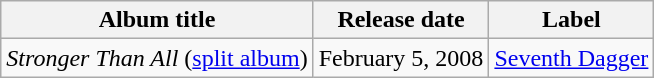<table class="wikitable plainrowheaders" style="text-align:center;">
<tr>
<th>Album title</th>
<th>Release date</th>
<th>Label</th>
</tr>
<tr>
<td><em>Stronger Than All</em> (<a href='#'>split album</a>)</td>
<td>February 5, 2008</td>
<td><a href='#'>Seventh Dagger</a></td>
</tr>
</table>
